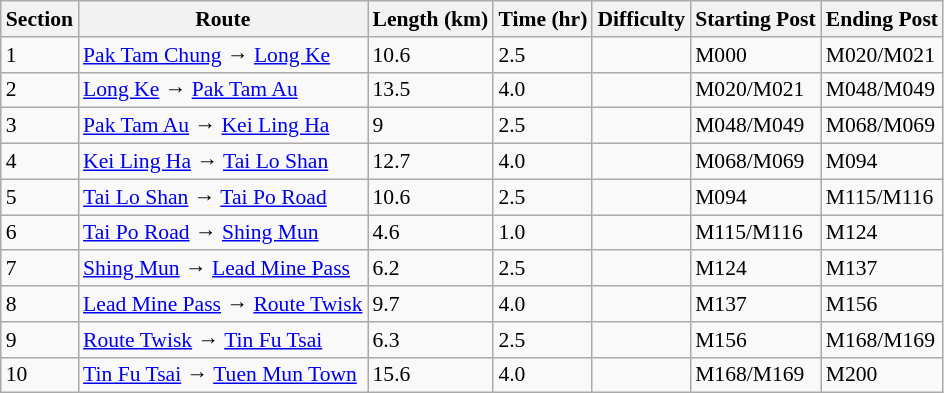<table class="wikitable" style="text-align:left; font-size:90%;">
<tr>
<th>Section</th>
<th>Route</th>
<th>Length (km)</th>
<th>Time (hr)</th>
<th>Difficulty</th>
<th>Starting Post</th>
<th>Ending Post</th>
</tr>
<tr>
<td>1</td>
<td><a href='#'>Pak Tam Chung</a> → <a href='#'>Long Ke</a></td>
<td>10.6</td>
<td>2.5</td>
<td></td>
<td>M000</td>
<td>M020/M021 </td>
</tr>
<tr>
<td>2</td>
<td><a href='#'>Long Ke</a> → <a href='#'>Pak Tam Au</a></td>
<td>13.5</td>
<td>4.0</td>
<td></td>
<td>M020/M021</td>
<td>M048/M049</td>
</tr>
<tr>
<td>3</td>
<td><a href='#'>Pak Tam Au</a> → <a href='#'>Kei Ling Ha</a></td>
<td>9</td>
<td>2.5</td>
<td></td>
<td>M048/M049</td>
<td>M068/M069</td>
</tr>
<tr>
<td>4</td>
<td><a href='#'>Kei Ling Ha</a> → <a href='#'>Tai Lo Shan</a></td>
<td>12.7</td>
<td>4.0</td>
<td></td>
<td>M068/M069</td>
<td>M094</td>
</tr>
<tr>
<td>5</td>
<td><a href='#'>Tai Lo Shan</a> → <a href='#'>Tai Po Road</a></td>
<td>10.6</td>
<td>2.5</td>
<td></td>
<td>M094</td>
<td>M115/M116</td>
</tr>
<tr>
<td>6</td>
<td><a href='#'>Tai Po Road</a> → <a href='#'>Shing Mun</a></td>
<td>4.6</td>
<td>1.0</td>
<td></td>
<td>M115/M116</td>
<td>M124</td>
</tr>
<tr>
<td>7</td>
<td><a href='#'>Shing Mun</a> → <a href='#'>Lead Mine Pass</a></td>
<td>6.2</td>
<td>2.5</td>
<td></td>
<td>M124</td>
<td>M137</td>
</tr>
<tr>
<td>8</td>
<td><a href='#'>Lead Mine Pass</a> → <a href='#'>Route Twisk</a></td>
<td>9.7</td>
<td>4.0</td>
<td></td>
<td>M137</td>
<td>M156</td>
</tr>
<tr>
<td>9</td>
<td><a href='#'>Route Twisk</a> → <a href='#'>Tin Fu Tsai</a></td>
<td>6.3</td>
<td>2.5</td>
<td></td>
<td>M156</td>
<td>M168/M169</td>
</tr>
<tr>
<td>10</td>
<td><a href='#'>Tin Fu Tsai</a> → <a href='#'>Tuen Mun Town</a></td>
<td>15.6</td>
<td>4.0</td>
<td></td>
<td>M168/M169</td>
<td>M200</td>
</tr>
</table>
